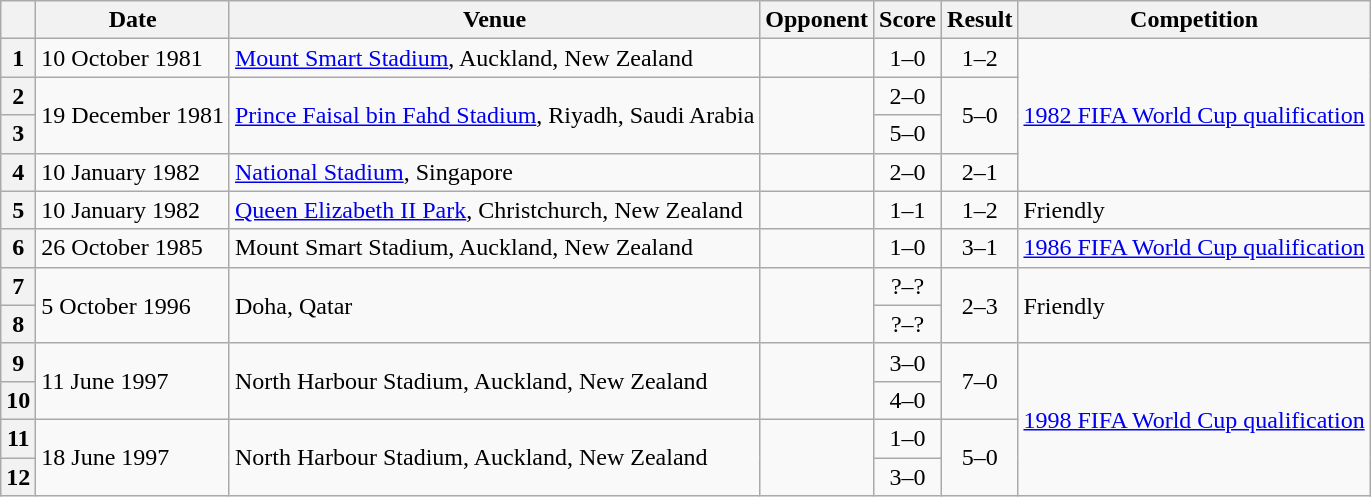<table class="wikitable sortable">
<tr>
<th scope="col"></th>
<th scope="col">Date</th>
<th scope="col">Venue</th>
<th scope="col">Opponent</th>
<th scope="col">Score</th>
<th scope="col">Result</th>
<th scope="col">Competition</th>
</tr>
<tr>
<th align="center">1</th>
<td>10 October 1981</td>
<td><a href='#'>Mount Smart Stadium</a>, Auckland, New Zealand</td>
<td></td>
<td align="center">1–0</td>
<td align="center">1–2</td>
<td rowspan=4><a href='#'>1982 FIFA World Cup qualification</a></td>
</tr>
<tr>
<th align="center">2</th>
<td rowspan=2>19 December 1981</td>
<td rowspan=2><a href='#'>Prince Faisal bin Fahd Stadium</a>, Riyadh, Saudi Arabia</td>
<td rowspan=2></td>
<td align="center">2–0</td>
<td align="center" rowspan=2>5–0</td>
</tr>
<tr>
<th align="center">3</th>
<td align="center">5–0</td>
</tr>
<tr>
<th align="center">4</th>
<td>10 January 1982</td>
<td><a href='#'>National Stadium</a>, Singapore</td>
<td></td>
<td align="center">2–0</td>
<td align="center">2–1</td>
</tr>
<tr>
<th align="center">5</th>
<td>10 January 1982</td>
<td><a href='#'>Queen Elizabeth II Park</a>, Christchurch, New Zealand</td>
<td></td>
<td align="center">1–1</td>
<td align="center">1–2</td>
<td>Friendly</td>
</tr>
<tr>
<th align="center">6</th>
<td>26 October 1985</td>
<td>Mount Smart Stadium, Auckland, New Zealand</td>
<td></td>
<td align="center">1–0</td>
<td align="center">3–1</td>
<td><a href='#'>1986 FIFA World Cup qualification</a></td>
</tr>
<tr>
<th align="center">7</th>
<td rowspan=2>5 October 1996</td>
<td rowspan=2>Doha, Qatar</td>
<td rowspan=2></td>
<td align="center">?–?</td>
<td align="center" rowspan=2>2–3</td>
<td rowspan=2>Friendly</td>
</tr>
<tr>
<th align="center">8</th>
<td align="center">?–?</td>
</tr>
<tr>
<th align="center">9</th>
<td rowspan=2>11 June 1997</td>
<td rowspan=2>North Harbour Stadium, Auckland, New Zealand</td>
<td rowspan=2></td>
<td align="center">3–0</td>
<td align="center" rowspan=2>7–0</td>
<td rowspan=4><a href='#'>1998 FIFA World Cup qualification</a></td>
</tr>
<tr>
<th align="center">10</th>
<td align="center">4–0</td>
</tr>
<tr>
<th align="center">11</th>
<td rowspan=2>18 June 1997</td>
<td rowspan=2>North Harbour Stadium, Auckland, New Zealand</td>
<td rowspan=2></td>
<td align="center">1–0</td>
<td align="center" rowspan=2>5–0</td>
</tr>
<tr>
<th align="center">12</th>
<td align="center">3–0</td>
</tr>
</table>
